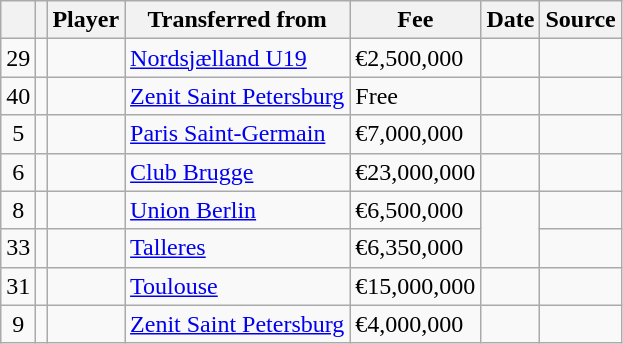<table class="wikitable plainrowheaders sortable">
<tr>
<th></th>
<th></th>
<th scope=col>Player</th>
<th>Transferred from</th>
<th !scope=col; style="width: 65px;">Fee</th>
<th scope=col>Date</th>
<th scope=col>Source</th>
</tr>
<tr>
<td align=center>29</td>
<td align=center></td>
<td></td>
<td> <a href='#'>Nordsjælland U19</a></td>
<td>€2,500,000</td>
<td></td>
<td></td>
</tr>
<tr>
<td align=center>40</td>
<td align=center></td>
<td></td>
<td> <a href='#'>Zenit Saint Petersburg</a></td>
<td>Free</td>
<td></td>
<td></td>
</tr>
<tr>
<td align=center>5</td>
<td align=center></td>
<td></td>
<td> <a href='#'>Paris Saint-Germain</a></td>
<td>€7,000,000</td>
<td></td>
<td></td>
</tr>
<tr>
<td align=center>6</td>
<td align=center></td>
<td></td>
<td> <a href='#'>Club Brugge</a></td>
<td>€23,000,000</td>
<td></td>
<td></td>
</tr>
<tr>
<td align=center>8</td>
<td align=center></td>
<td></td>
<td> <a href='#'>Union Berlin</a></td>
<td>€6,500,000</td>
<td rowspan=2></td>
<td></td>
</tr>
<tr>
<td align=center>33</td>
<td align=center></td>
<td></td>
<td> <a href='#'>Talleres</a></td>
<td>€6,350,000</td>
<td></td>
</tr>
<tr>
<td align=center>31</td>
<td align=center></td>
<td></td>
<td> <a href='#'>Toulouse</a></td>
<td>€15,000,000</td>
<td></td>
<td></td>
</tr>
<tr>
<td align=center>9</td>
<td align=center></td>
<td></td>
<td> <a href='#'>Zenit Saint Petersburg</a></td>
<td>€4,000,000</td>
<td></td>
<td></td>
</tr>
</table>
